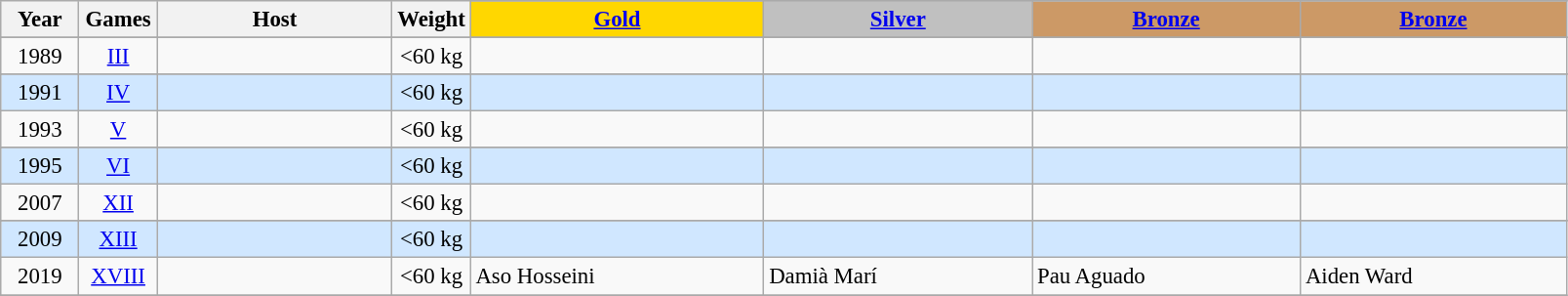<table class="wikitable" style="text-align: center; font-size:95%;">
<tr>
<th rowspan="2" style="width:5%;">Year</th>
<th rowspan="2" style="width:5%;">Games</th>
<th rowspan="2" style="width:15%;">Host</th>
<th rowspan="2" style="width:5%;">Weight</th>
</tr>
<tr>
<th style="background-color: gold"><a href='#'>Gold</a></th>
<th style="background-color: silver"><a href='#'>Silver</a></th>
<th style="background-color: #CC9966"><a href='#'>Bronze</a></th>
<th style="background-color: #CC9966"><a href='#'>Bronze</a></th>
</tr>
<tr>
</tr>
<tr>
<td>1989</td>
<td align=center><a href='#'>III</a></td>
<td align="left"></td>
<td><60 kg</td>
<td align="left"></td>
<td align="left"></td>
<td></td>
<td></td>
</tr>
<tr>
</tr>
<tr style="text-align:center; background:#d0e7ff;">
<td>1991</td>
<td align=center><a href='#'>IV</a></td>
<td align="left"></td>
<td><60 kg</td>
<td align="left"></td>
<td align="left"></td>
<td align="left"></td>
<td></td>
</tr>
<tr>
<td>1993</td>
<td align=center><a href='#'>V</a></td>
<td align="left"></td>
<td><60 kg</td>
<td align="left"></td>
<td align="left"></td>
<td align="left"></td>
<td></td>
</tr>
<tr>
</tr>
<tr style="text-align:center; background:#d0e7ff;">
<td>1995</td>
<td align=center><a href='#'>VI</a></td>
<td align="left"></td>
<td><60 kg</td>
<td align="left"></td>
<td align="left"></td>
<td align="left"></td>
<td align="left"></td>
</tr>
<tr>
<td>2007</td>
<td align=center><a href='#'>XII</a></td>
<td align="left"></td>
<td><60 kg</td>
<td align="left"></td>
<td align="left"></td>
<td align="left"></td>
<td align="left"> </td>
</tr>
<tr>
</tr>
<tr style="text-align:center; background:#d0e7ff;">
<td>2009</td>
<td align=center><a href='#'>XIII</a></td>
<td align="left"></td>
<td><60 kg</td>
<td align="left"></td>
<td align="left"></td>
<td align="left"></td>
<td align="left"></td>
</tr>
<tr>
<td>2019</td>
<td align=center><a href='#'>XVIII</a></td>
<td align="left"></td>
<td><60 kg</td>
<td align="left">Aso Hosseini <br> </td>
<td align="left">Damià Marí <br> </td>
<td align="left">Pau Aguado <br> </td>
<td align="left">Aiden Ward <br> </td>
</tr>
<tr>
</tr>
</table>
